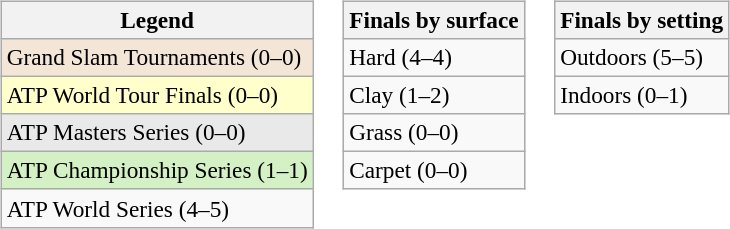<table>
<tr valign=top>
<td><br><table class=wikitable style=font-size:97%>
<tr>
<th>Legend</th>
</tr>
<tr style="background:#f3e6d7;">
<td>Grand Slam Tournaments (0–0)</td>
</tr>
<tr style="background:#ffc;">
<td>ATP World Tour Finals (0–0)</td>
</tr>
<tr style="background:#e9e9e9;">
<td>ATP Masters Series (0–0)</td>
</tr>
<tr style="background:#d4f1c5;">
<td>ATP Championship Series (1–1)</td>
</tr>
<tr>
<td>ATP World Series (4–5)</td>
</tr>
</table>
</td>
<td><br><table class=wikitable style=font-size:97%>
<tr>
<th>Finals by surface</th>
</tr>
<tr>
<td>Hard (4–4)</td>
</tr>
<tr>
<td>Clay (1–2)</td>
</tr>
<tr>
<td>Grass (0–0)</td>
</tr>
<tr>
<td>Carpet (0–0)</td>
</tr>
</table>
</td>
<td><br><table class=wikitable style=font-size:97%>
<tr>
<th>Finals by setting</th>
</tr>
<tr>
<td>Outdoors (5–5)</td>
</tr>
<tr>
<td>Indoors (0–1)</td>
</tr>
</table>
</td>
</tr>
</table>
